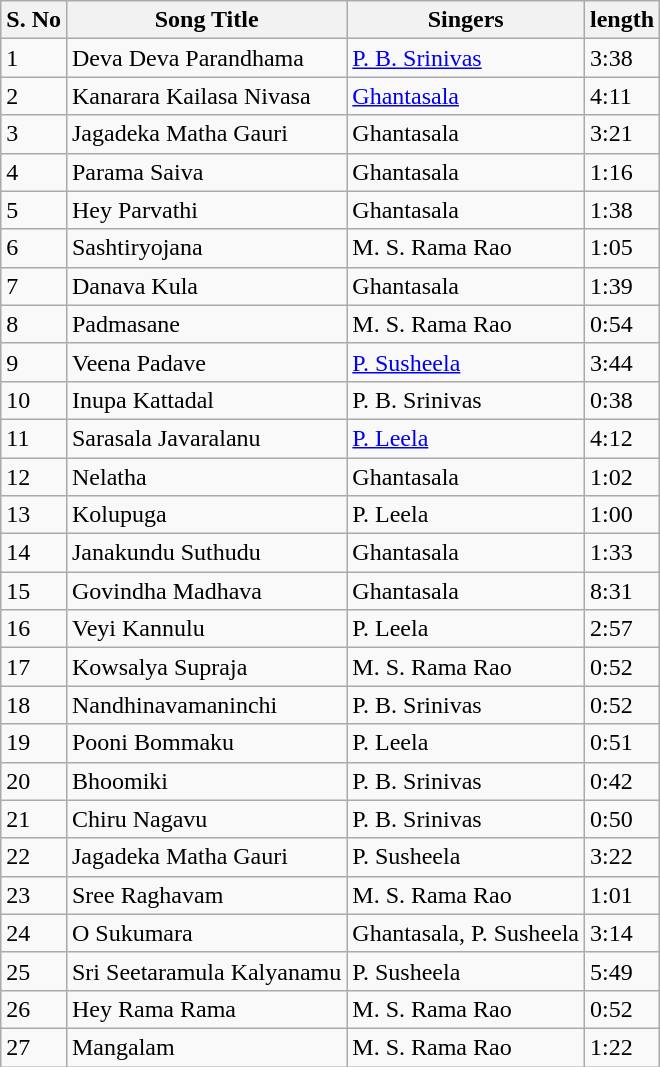<table class="wikitable">
<tr>
<th>S. No</th>
<th>Song Title</th>
<th>Singers</th>
<th>length</th>
</tr>
<tr>
<td>1</td>
<td>Deva Deva Parandhama</td>
<td><a href='#'>P. B. Srinivas</a></td>
<td>3:38</td>
</tr>
<tr>
<td>2</td>
<td>Kanarara Kailasa Nivasa</td>
<td><a href='#'>Ghantasala</a></td>
<td>4:11</td>
</tr>
<tr>
<td>3</td>
<td>Jagadeka Matha Gauri</td>
<td>Ghantasala</td>
<td>3:21</td>
</tr>
<tr>
<td>4</td>
<td>Parama Saiva</td>
<td>Ghantasala</td>
<td>1:16</td>
</tr>
<tr>
<td>5</td>
<td>Hey Parvathi</td>
<td>Ghantasala</td>
<td>1:38</td>
</tr>
<tr>
<td>6</td>
<td>Sashtiryojana</td>
<td>M. S. Rama Rao</td>
<td>1:05</td>
</tr>
<tr>
<td>7</td>
<td>Danava Kula</td>
<td>Ghantasala</td>
<td>1:39</td>
</tr>
<tr>
<td>8</td>
<td>Padmasane</td>
<td>M. S. Rama Rao</td>
<td>0:54</td>
</tr>
<tr>
<td>9</td>
<td>Veena Padave</td>
<td><a href='#'>P. Susheela</a></td>
<td>3:44</td>
</tr>
<tr>
<td>10</td>
<td>Inupa Kattadal</td>
<td>P. B. Srinivas</td>
<td>0:38</td>
</tr>
<tr>
<td>11</td>
<td>Sarasala Javaralanu</td>
<td><a href='#'>P. Leela</a></td>
<td>4:12</td>
</tr>
<tr>
<td>12</td>
<td>Nelatha</td>
<td>Ghantasala</td>
<td>1:02</td>
</tr>
<tr>
<td>13</td>
<td>Kolupuga</td>
<td>P. Leela</td>
<td>1:00</td>
</tr>
<tr>
<td>14</td>
<td>Janakundu Suthudu</td>
<td>Ghantasala</td>
<td>1:33</td>
</tr>
<tr>
<td>15</td>
<td>Govindha Madhava</td>
<td>Ghantasala</td>
<td>8:31</td>
</tr>
<tr>
<td>16</td>
<td>Veyi Kannulu</td>
<td>P. Leela</td>
<td>2:57</td>
</tr>
<tr>
<td>17</td>
<td>Kowsalya Supraja</td>
<td>M. S. Rama Rao</td>
<td>0:52</td>
</tr>
<tr>
<td>18</td>
<td>Nandhinavamaninchi</td>
<td>P. B. Srinivas</td>
<td>0:52</td>
</tr>
<tr>
<td>19</td>
<td>Pooni Bommaku</td>
<td>P. Leela</td>
<td>0:51</td>
</tr>
<tr>
<td>20</td>
<td>Bhoomiki</td>
<td>P. B. Srinivas</td>
<td>0:42</td>
</tr>
<tr>
<td>21</td>
<td>Chiru Nagavu</td>
<td>P. B. Srinivas</td>
<td>0:50</td>
</tr>
<tr>
<td>22</td>
<td>Jagadeka Matha Gauri</td>
<td>P. Susheela</td>
<td>3:22</td>
</tr>
<tr>
<td>23</td>
<td>Sree Raghavam</td>
<td>M. S. Rama Rao</td>
<td>1:01</td>
</tr>
<tr>
<td>24</td>
<td>O Sukumara</td>
<td>Ghantasala, P. Susheela</td>
<td>3:14</td>
</tr>
<tr>
<td>25</td>
<td>Sri Seetaramula Kalyanamu</td>
<td>P. Susheela</td>
<td>5:49</td>
</tr>
<tr>
<td>26</td>
<td>Hey Rama Rama</td>
<td>M. S. Rama Rao</td>
<td>0:52</td>
</tr>
<tr>
<td>27</td>
<td>Mangalam</td>
<td>M. S. Rama Rao</td>
<td>1:22</td>
</tr>
</table>
